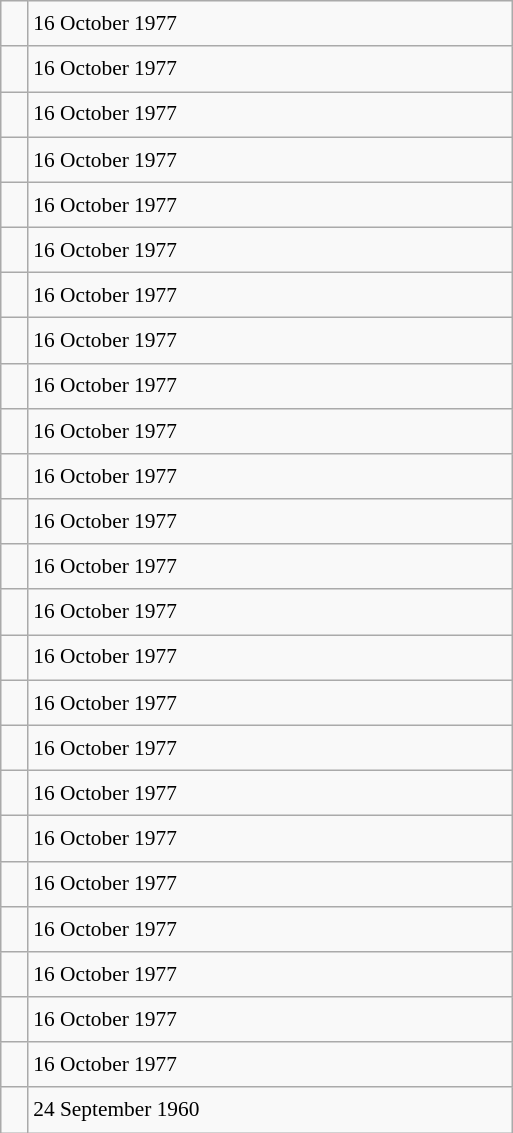<table class="wikitable" style="font-size: 89%; float: left; width: 24em; margin-right: 1em; line-height: 1.65em">
<tr>
<td></td>
<td>16 October 1977</td>
</tr>
<tr>
<td></td>
<td>16 October 1977</td>
</tr>
<tr>
<td></td>
<td>16 October 1977</td>
</tr>
<tr>
<td></td>
<td>16 October 1977</td>
</tr>
<tr>
<td></td>
<td>16 October 1977</td>
</tr>
<tr>
<td></td>
<td>16 October 1977</td>
</tr>
<tr>
<td></td>
<td>16 October 1977</td>
</tr>
<tr>
<td></td>
<td>16 October 1977</td>
</tr>
<tr>
<td></td>
<td>16 October 1977</td>
</tr>
<tr>
<td></td>
<td>16 October 1977</td>
</tr>
<tr>
<td></td>
<td>16 October 1977</td>
</tr>
<tr>
<td></td>
<td>16 October 1977</td>
</tr>
<tr>
<td></td>
<td>16 October 1977</td>
</tr>
<tr>
<td></td>
<td>16 October 1977</td>
</tr>
<tr>
<td></td>
<td>16 October 1977</td>
</tr>
<tr>
<td></td>
<td>16 October 1977</td>
</tr>
<tr>
<td></td>
<td>16 October 1977</td>
</tr>
<tr>
<td></td>
<td>16 October 1977</td>
</tr>
<tr>
<td></td>
<td>16 October 1977</td>
</tr>
<tr>
<td></td>
<td>16 October 1977</td>
</tr>
<tr>
<td></td>
<td>16 October 1977</td>
</tr>
<tr>
<td></td>
<td>16 October 1977</td>
</tr>
<tr>
<td></td>
<td>16 October 1977</td>
</tr>
<tr>
<td></td>
<td>16 October 1977</td>
</tr>
<tr>
<td></td>
<td>24 September 1960</td>
</tr>
</table>
